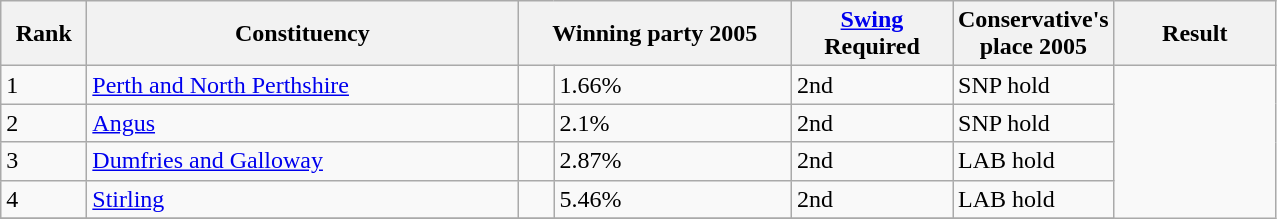<table class="wikitable">
<tr>
<th width="50px">Rank</th>
<th width=280>Constituency</th>
<th colspan=2 width="175px">Winning party 2005</th>
<th width="100px"><a href='#'>Swing</a> Required</th>
<th width="100px">Conservative's place 2005</th>
<th width="100px">Result</th>
</tr>
<tr>
<td>1</td>
<td><a href='#'>Perth and North Perthshire</a></td>
<td></td>
<td>1.66%</td>
<td>2nd</td>
<td>SNP hold</td>
</tr>
<tr>
<td>2</td>
<td><a href='#'>Angus</a></td>
<td></td>
<td>2.1%</td>
<td>2nd</td>
<td>SNP hold</td>
</tr>
<tr>
<td>3</td>
<td><a href='#'>Dumfries and Galloway</a></td>
<td></td>
<td>2.87%</td>
<td>2nd</td>
<td>LAB hold</td>
</tr>
<tr>
<td>4</td>
<td><a href='#'>Stirling</a></td>
<td></td>
<td>5.46%</td>
<td>2nd</td>
<td>LAB hold</td>
</tr>
<tr>
</tr>
</table>
